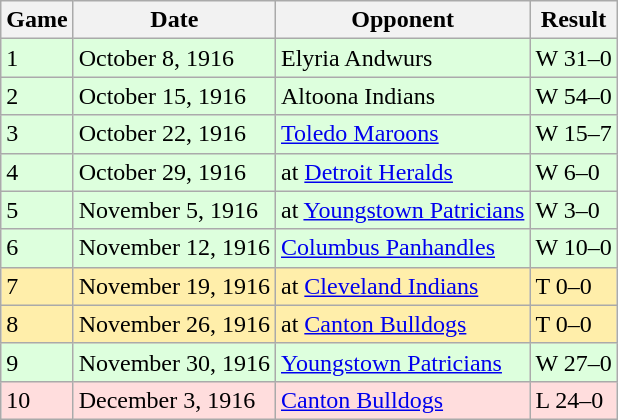<table class="wikitable">
<tr>
<th>Game</th>
<th>Date</th>
<th>Opponent</th>
<th>Result</th>
</tr>
<tr style="background: #ddffdd;">
<td>1</td>
<td>October 8, 1916</td>
<td>Elyria Andwurs</td>
<td>W 31–0</td>
</tr>
<tr style="background: #ddffdd;">
<td>2</td>
<td>October 15, 1916</td>
<td>Altoona Indians</td>
<td>W 54–0</td>
</tr>
<tr style="background: #ddffdd;">
<td>3</td>
<td>October 22, 1916</td>
<td><a href='#'>Toledo Maroons</a></td>
<td>W 15–7</td>
</tr>
<tr style="background: #ddffdd;">
<td>4</td>
<td>October 29, 1916</td>
<td>at <a href='#'>Detroit Heralds</a></td>
<td>W 6–0</td>
</tr>
<tr style="background: #ddffdd;">
<td>5</td>
<td>November 5, 1916</td>
<td>at <a href='#'>Youngstown Patricians</a></td>
<td>W 3–0</td>
</tr>
<tr style="background: #ddffdd;">
<td>6</td>
<td>November 12, 1916</td>
<td><a href='#'>Columbus Panhandles</a></td>
<td>W 10–0</td>
</tr>
<tr style="background: #ffeeaa;">
<td>7</td>
<td>November 19, 1916</td>
<td>at <a href='#'>Cleveland Indians</a></td>
<td>T 0–0</td>
</tr>
<tr style="background: #ffeeaa;">
<td>8</td>
<td>November 26, 1916</td>
<td>at <a href='#'>Canton Bulldogs</a></td>
<td>T 0–0</td>
</tr>
<tr style="background: #ddffdd;">
<td>9</td>
<td>November 30, 1916</td>
<td><a href='#'>Youngstown Patricians</a></td>
<td>W 27–0</td>
</tr>
<tr style="background: #ffdddd;">
<td>10</td>
<td>December 3, 1916</td>
<td><a href='#'>Canton Bulldogs</a></td>
<td>L 24–0</td>
</tr>
</table>
